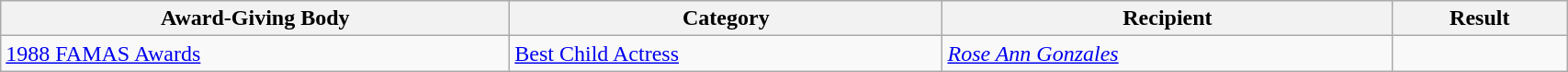<table | width="90%" class="wikitable sortable">
<tr>
<th>Award-Giving Body</th>
<th>Category</th>
<th>Recipient</th>
<th>Result</th>
</tr>
<tr>
<td><a href='#'>1988 FAMAS Awards</a></td>
<td><a href='#'>Best Child Actress</a></td>
<td><em><a href='#'>Rose Ann Gonzales</a></em></td>
<td></td>
</tr>
</table>
